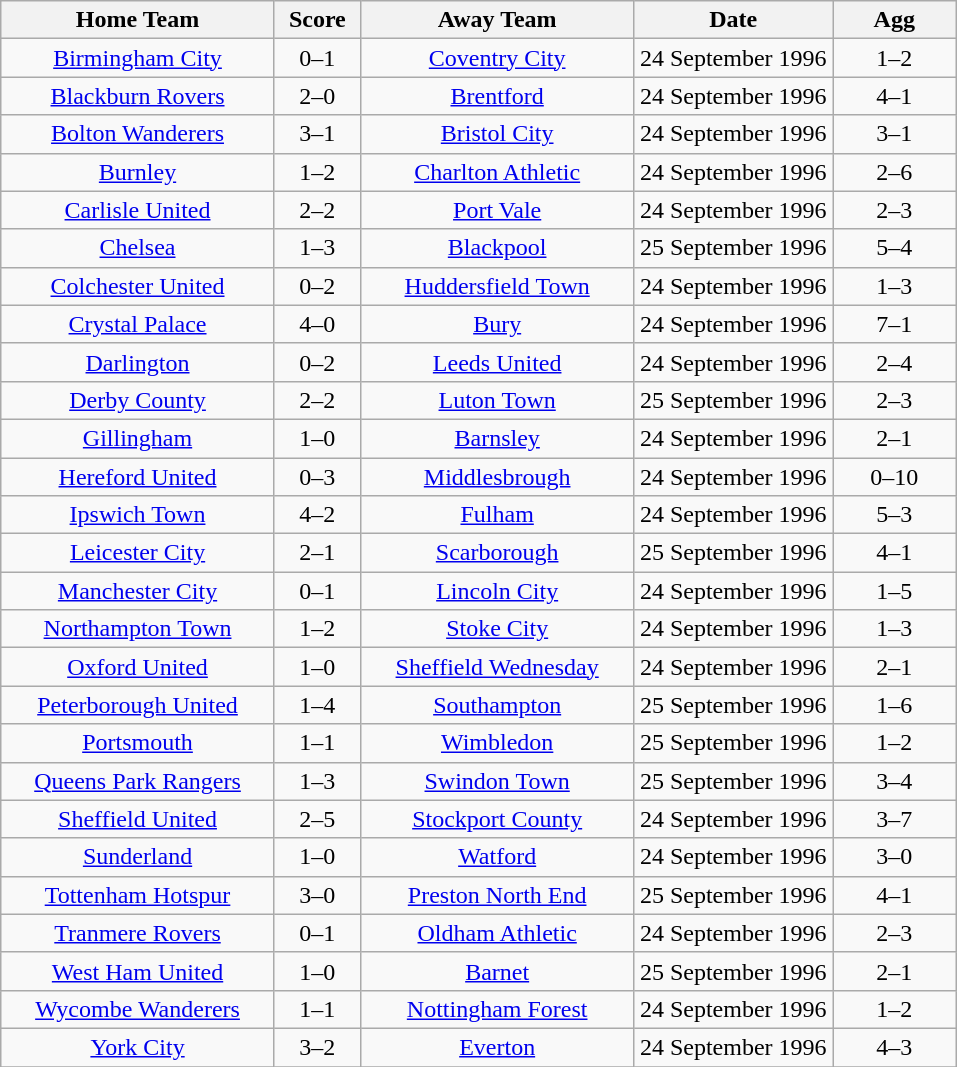<table class="wikitable" style="text-align:center;">
<tr>
<th width=175>Home Team</th>
<th width=50>Score</th>
<th width=175>Away Team</th>
<th width= 125>Date</th>
<th width= 75>Agg</th>
</tr>
<tr>
<td><a href='#'>Birmingham City</a></td>
<td>0–1</td>
<td><a href='#'>Coventry City</a></td>
<td>24 September 1996</td>
<td>1–2</td>
</tr>
<tr>
<td><a href='#'>Blackburn Rovers</a></td>
<td>2–0</td>
<td><a href='#'>Brentford</a></td>
<td>24 September 1996</td>
<td>4–1</td>
</tr>
<tr>
<td><a href='#'>Bolton Wanderers</a></td>
<td>3–1</td>
<td><a href='#'>Bristol City</a></td>
<td>24 September 1996</td>
<td>3–1</td>
</tr>
<tr>
<td><a href='#'>Burnley</a></td>
<td>1–2</td>
<td><a href='#'>Charlton Athletic</a></td>
<td>24 September 1996</td>
<td>2–6</td>
</tr>
<tr>
<td><a href='#'>Carlisle United</a></td>
<td>2–2</td>
<td><a href='#'>Port Vale</a></td>
<td>24 September 1996</td>
<td>2–3</td>
</tr>
<tr>
<td><a href='#'>Chelsea</a></td>
<td>1–3</td>
<td><a href='#'>Blackpool</a></td>
<td>25 September 1996</td>
<td>5–4</td>
</tr>
<tr>
<td><a href='#'>Colchester United</a></td>
<td>0–2</td>
<td><a href='#'>Huddersfield Town</a></td>
<td>24 September 1996</td>
<td>1–3</td>
</tr>
<tr>
<td><a href='#'>Crystal Palace</a></td>
<td>4–0</td>
<td><a href='#'>Bury</a></td>
<td>24 September 1996</td>
<td>7–1</td>
</tr>
<tr>
<td><a href='#'>Darlington</a></td>
<td>0–2</td>
<td><a href='#'>Leeds United</a></td>
<td>24 September 1996</td>
<td>2–4</td>
</tr>
<tr>
<td><a href='#'>Derby County</a></td>
<td>2–2</td>
<td><a href='#'>Luton Town</a></td>
<td>25 September 1996</td>
<td>2–3</td>
</tr>
<tr>
<td><a href='#'>Gillingham</a></td>
<td>1–0</td>
<td><a href='#'>Barnsley</a></td>
<td>24 September 1996</td>
<td>2–1</td>
</tr>
<tr>
<td><a href='#'>Hereford United</a></td>
<td>0–3</td>
<td><a href='#'>Middlesbrough</a></td>
<td>24 September 1996</td>
<td>0–10</td>
</tr>
<tr>
<td><a href='#'>Ipswich Town</a></td>
<td>4–2</td>
<td><a href='#'>Fulham</a></td>
<td>24 September 1996</td>
<td>5–3</td>
</tr>
<tr>
<td><a href='#'>Leicester City</a></td>
<td>2–1</td>
<td><a href='#'>Scarborough</a></td>
<td>25 September 1996</td>
<td>4–1</td>
</tr>
<tr>
<td><a href='#'>Manchester City</a></td>
<td>0–1</td>
<td><a href='#'>Lincoln City</a></td>
<td>24 September 1996</td>
<td>1–5</td>
</tr>
<tr>
<td><a href='#'>Northampton Town</a></td>
<td>1–2</td>
<td><a href='#'>Stoke City</a></td>
<td>24 September 1996</td>
<td>1–3</td>
</tr>
<tr>
<td><a href='#'>Oxford United</a></td>
<td>1–0</td>
<td><a href='#'>Sheffield Wednesday</a></td>
<td>24 September 1996</td>
<td>2–1</td>
</tr>
<tr>
<td><a href='#'>Peterborough United</a></td>
<td>1–4</td>
<td><a href='#'>Southampton</a></td>
<td>25 September 1996</td>
<td>1–6</td>
</tr>
<tr>
<td><a href='#'>Portsmouth</a></td>
<td>1–1</td>
<td><a href='#'>Wimbledon</a></td>
<td>25 September 1996</td>
<td>1–2</td>
</tr>
<tr>
<td><a href='#'>Queens Park Rangers</a></td>
<td>1–3</td>
<td><a href='#'>Swindon Town</a></td>
<td>25 September 1996</td>
<td>3–4</td>
</tr>
<tr>
<td><a href='#'>Sheffield United</a></td>
<td>2–5</td>
<td><a href='#'>Stockport County</a></td>
<td>24 September 1996</td>
<td>3–7</td>
</tr>
<tr>
<td><a href='#'>Sunderland</a></td>
<td>1–0</td>
<td><a href='#'>Watford</a></td>
<td>24 September 1996</td>
<td>3–0</td>
</tr>
<tr>
<td><a href='#'>Tottenham Hotspur</a></td>
<td>3–0</td>
<td><a href='#'>Preston North End</a></td>
<td>25 September 1996</td>
<td>4–1</td>
</tr>
<tr>
<td><a href='#'>Tranmere Rovers</a></td>
<td>0–1</td>
<td><a href='#'>Oldham Athletic</a></td>
<td>24 September 1996</td>
<td>2–3</td>
</tr>
<tr>
<td><a href='#'>West Ham United</a></td>
<td>1–0</td>
<td><a href='#'>Barnet</a></td>
<td>25 September 1996</td>
<td>2–1</td>
</tr>
<tr>
<td><a href='#'>Wycombe Wanderers</a></td>
<td>1–1</td>
<td><a href='#'>Nottingham Forest</a></td>
<td>24 September 1996</td>
<td>1–2</td>
</tr>
<tr>
<td><a href='#'>York City</a></td>
<td>3–2</td>
<td><a href='#'>Everton</a></td>
<td>24 September 1996</td>
<td>4–3</td>
</tr>
<tr>
</tr>
</table>
